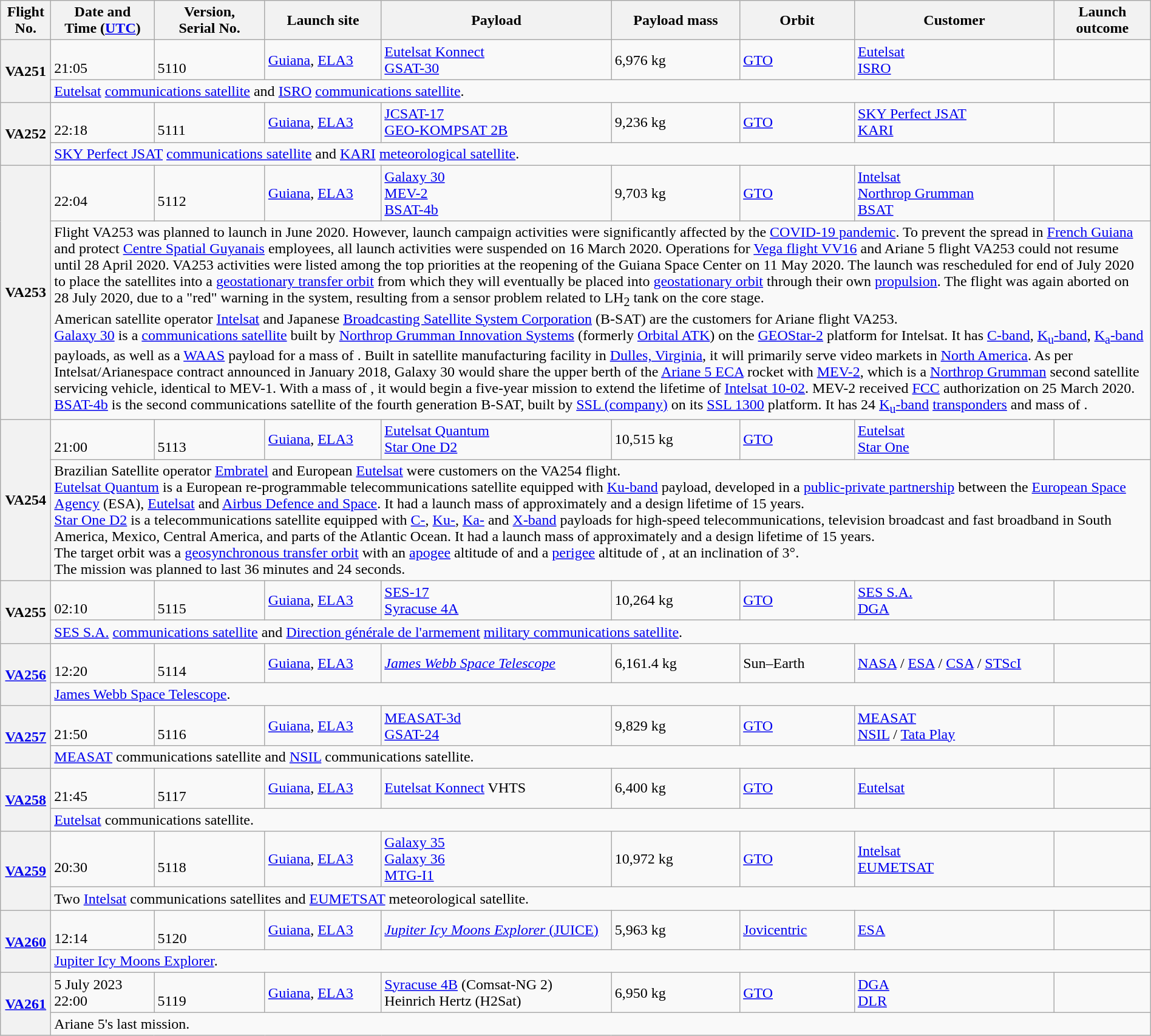<table class="wikitable sticky-header" style="width: 100%;">
<tr>
<th scope="col">Flight No.</th>
<th scope="col">Date and<br>Time (<a href='#'>UTC</a>)</th>
<th scope="col">Version,<br>Serial No.</th>
<th scope="col">Launch site</th>
<th scope="col">Payload</th>
<th scope="col">Payload mass</th>
<th scope="col">Orbit</th>
<th scope="col">Customer</th>
<th scope="col">Launch<br>outcome</th>
</tr>
<tr>
<th scope="row" rowspan=2>VA251</th>
<td><br>21:05</td>
<td><br>5110</td>
<td><a href='#'>Guiana</a>, <a href='#'>ELA3</a></td>
<td><a href='#'>Eutelsat Konnect</a><br><a href='#'>GSAT-30</a></td>
<td>6,976 kg</td>
<td><a href='#'>GTO</a></td>
<td><a href='#'>Eutelsat</a><br><a href='#'>ISRO</a></td>
<td></td>
</tr>
<tr>
<td colspan="8"><a href='#'>Eutelsat</a> <a href='#'>communications satellite</a> and <a href='#'>ISRO</a> <a href='#'>communications satellite</a>.</td>
</tr>
<tr>
<th scope="row" rowspan=2>VA252</th>
<td><br>22:18</td>
<td><br>5111</td>
<td><a href='#'>Guiana</a>, <a href='#'>ELA3</a></td>
<td><a href='#'>JCSAT-17</a><br><a href='#'>GEO-KOMPSAT 2B</a></td>
<td>9,236 kg</td>
<td><a href='#'>GTO</a></td>
<td><a href='#'>SKY Perfect JSAT</a><br><a href='#'>KARI</a></td>
<td></td>
</tr>
<tr>
<td colspan="8"><a href='#'>SKY Perfect JSAT</a> <a href='#'>communications satellite</a> and <a href='#'>KARI</a> <a href='#'>meteorological satellite</a>.</td>
</tr>
<tr>
<th scope="row" rowspan=2>VA253</th>
<td><br>22:04</td>
<td><br>5112</td>
<td><a href='#'>Guiana</a>, <a href='#'>ELA3</a></td>
<td><a href='#'>Galaxy 30</a><br><a href='#'>MEV-2</a><br><a href='#'>BSAT-4b</a></td>
<td>9,703 kg</td>
<td><a href='#'>GTO</a></td>
<td><a href='#'>Intelsat</a><br><a href='#'>Northrop Grumman</a><br><a href='#'>BSAT</a></td>
<td></td>
</tr>
<tr>
<td colspan="8">Flight VA253 was planned to launch in June 2020. However, launch campaign activities were significantly affected by the <a href='#'>COVID-19 pandemic</a>. To prevent the spread in <a href='#'>French Guiana</a> and protect <a href='#'>Centre Spatial Guyanais</a> employees, all launch activities were suspended on 16 March 2020. Operations for <a href='#'>Vega flight VV16</a> and Ariane 5 flight VA253 could not resume until 28 April 2020. VA253 activities were listed among the top priorities at the reopening of the Guiana Space Center on 11 May 2020. The launch was rescheduled for end of July 2020 to place the satellites into a <a href='#'>geostationary transfer orbit</a> from which they will eventually be placed into <a href='#'>geostationary orbit</a> through their own <a href='#'>propulsion</a>. The flight was again aborted on 28 July 2020, due to a "red" warning in the system, resulting from a sensor problem related to LH<sub>2</sub> tank on the core stage.<br>American satellite operator <a href='#'>Intelsat</a> and Japanese <a href='#'>Broadcasting Satellite System Corporation</a> (B-SAT) are the customers for Ariane flight VA253.<br><a href='#'>Galaxy 30</a> is a <a href='#'>communications satellite</a> built by <a href='#'>Northrop Grumman Innovation Systems</a> (formerly <a href='#'>Orbital ATK</a>) on the <a href='#'>GEOStar-2</a> platform for Intelsat. It has <a href='#'>C-band</a>, <a href='#'>K<sub>u</sub>-band</a>, <a href='#'>K<sub>a</sub>-band</a> payloads, as well as a <a href='#'>WAAS</a> payload for a mass of . Built in satellite manufacturing facility in <a href='#'>Dulles, Virginia</a>, it will primarily serve video markets in <a href='#'>North America</a>. As per Intelsat/Arianespace contract announced in January 2018, Galaxy 30 would share the upper berth of the <a href='#'>Ariane 5 ECA</a> rocket with <a href='#'>MEV-2</a>, which is a <a href='#'>Northrop Grumman</a> second satellite servicing vehicle, identical to MEV-1. With a mass of , it would begin a five-year mission to extend the lifetime of <a href='#'>Intelsat 10-02</a>. MEV-2 received <a href='#'>FCC</a> authorization on 25 March 2020.<br><a href='#'>BSAT-4b</a> is the second communications satellite of the fourth generation B-SAT, built by <a href='#'>SSL (company)</a> on its <a href='#'>SSL 1300</a> platform. It has 24 <a href='#'>K<sub>u</sub>-band</a> <a href='#'>transponders</a> and mass of .</td>
</tr>
<tr>
<th scope="row" rowspan=2>VA254</th>
<td><br>21:00</td>
<td><br>5113</td>
<td><a href='#'>Guiana</a>, <a href='#'>ELA3</a></td>
<td><a href='#'>Eutelsat Quantum</a><br><a href='#'>Star One D2</a></td>
<td>10,515 kg</td>
<td><a href='#'>GTO</a></td>
<td><a href='#'>Eutelsat</a><br><a href='#'>Star One</a></td>
<td></td>
</tr>
<tr>
<td colspan="8">Brazilian Satellite operator <a href='#'>Embratel</a> and European <a href='#'>Eutelsat</a> were customers on the VA254 flight.<br><a href='#'>Eutelsat Quantum</a> is a European re-programmable telecommunications satellite equipped with <a href='#'>Ku-band</a> payload, developed in a <a href='#'>public-private partnership</a> between the <a href='#'>European Space Agency</a> (ESA), <a href='#'>Eutelsat</a> and <a href='#'>Airbus Defence and Space</a>. It had a launch mass of approximately  and a design lifetime of 15 years.<br><a href='#'>Star One D2</a> is a telecommunications satellite equipped with <a href='#'>C-</a>, <a href='#'>Ku-</a>, <a href='#'>Ka-</a> and <a href='#'>X-band</a> payloads for high-speed telecommunications, television broadcast and fast broadband in South America, Mexico, Central America, and parts of the Atlantic Ocean. It had a launch mass of approximately  and a design lifetime of 15 years.<br>The target orbit was a <a href='#'>geosynchronous transfer orbit</a> with an <a href='#'>apogee</a> altitude of  and a <a href='#'>perigee</a> altitude of , at an inclination of 3°.<br>The mission was planned to last 36 minutes and 24 seconds.</td>
</tr>
<tr>
<th scope="row" rowspan=2>VA255</th>
<td><br>02:10</td>
<td><br>5115</td>
<td><a href='#'>Guiana</a>, <a href='#'>ELA3</a></td>
<td><a href='#'>SES-17</a><br><a href='#'>Syracuse 4A</a></td>
<td>10,264 kg</td>
<td><a href='#'>GTO</a></td>
<td><a href='#'>SES S.A.</a><br><a href='#'>DGA</a></td>
<td></td>
</tr>
<tr>
<td colspan="8"><a href='#'>SES S.A.</a> <a href='#'>communications satellite</a> and <a href='#'>Direction générale de l'armement</a> <a href='#'>military communications satellite</a>.</td>
</tr>
<tr>
<th scope="row" rowspan=2><a href='#'>VA256</a></th>
<td><br>12:20</td>
<td><br>5114</td>
<td><a href='#'>Guiana</a>, <a href='#'>ELA3</a></td>
<td><em><a href='#'>James Webb Space Telescope</a></em></td>
<td>6,161.4 kg</td>
<td>Sun–Earth </td>
<td><a href='#'>NASA</a> / <a href='#'>ESA</a> / <a href='#'>CSA</a> / <a href='#'>STScI</a></td>
<td></td>
</tr>
<tr>
<td colspan="8"><a href='#'>James Webb Space Telescope</a>.</td>
</tr>
<tr>
<th scope="row" rowspan=2><a href='#'>VA257</a></th>
<td><br>21:50</td>
<td><br>5116</td>
<td><a href='#'>Guiana</a>, <a href='#'>ELA3</a></td>
<td><a href='#'>MEASAT-3d</a><br><a href='#'>GSAT-24</a></td>
<td>9,829 kg</td>
<td><a href='#'>GTO</a></td>
<td><a href='#'>MEASAT</a><br><a href='#'>NSIL</a> / <a href='#'>Tata Play</a></td>
<td></td>
</tr>
<tr>
<td colspan="8"><a href='#'>MEASAT</a> communications satellite and <a href='#'>NSIL</a> communications satellite.</td>
</tr>
<tr>
<th scope="row" rowspan=2><a href='#'>VA258</a></th>
<td><br>21:45</td>
<td><br>5117</td>
<td><a href='#'>Guiana</a>, <a href='#'>ELA3</a></td>
<td><a href='#'>Eutelsat Konnect</a> VHTS</td>
<td>6,400 kg</td>
<td><a href='#'>GTO</a></td>
<td><a href='#'>Eutelsat</a></td>
<td></td>
</tr>
<tr>
<td colspan="8"><a href='#'>Eutelsat</a> communications satellite.</td>
</tr>
<tr>
<th scope="row" rowspan=2><a href='#'>VA259</a></th>
<td><br>20:30</td>
<td><br>5118</td>
<td><a href='#'>Guiana</a>, <a href='#'>ELA3</a></td>
<td><a href='#'>Galaxy 35</a><br><a href='#'>Galaxy 36</a><br><a href='#'>MTG-I1</a></td>
<td>10,972 kg</td>
<td><a href='#'>GTO</a></td>
<td><a href='#'>Intelsat</a><br><a href='#'>EUMETSAT</a></td>
<td></td>
</tr>
<tr>
<td colspan="8">Two <a href='#'>Intelsat</a> communications satellites and <a href='#'>EUMETSAT</a> meteorological satellite.</td>
</tr>
<tr>
<th rowspan="2" scope="row"><a href='#'>VA260</a></th>
<td><br>12:14</td>
<td><br>5120</td>
<td><a href='#'>Guiana</a>, <a href='#'>ELA3</a></td>
<td><a href='#'><em>Jupiter Icy Moons Explorer</em> (JUICE)</a></td>
<td>5,963 kg</td>
<td><a href='#'>Jovicentric</a></td>
<td><a href='#'>ESA</a></td>
<td></td>
</tr>
<tr>
<td colspan="8"><a href='#'>Jupiter Icy Moons Explorer</a>.</td>
</tr>
<tr>
<th scope="row" rowspan=2><a href='#'>VA261</a></th>
<td>5 July 2023<br>22:00</td>
<td><br>5119</td>
<td><a href='#'>Guiana</a>, <a href='#'>ELA3</a></td>
<td><a href='#'>Syracuse 4B</a> (Comsat-NG 2) <br>Heinrich Hertz (H2Sat)</td>
<td>6,950 kg</td>
<td><a href='#'>GTO</a></td>
<td><a href='#'>DGA</a><br><a href='#'>DLR</a></td>
<td></td>
</tr>
<tr>
<td colspan=8>Ariane 5's last mission.</td>
</tr>
</table>
